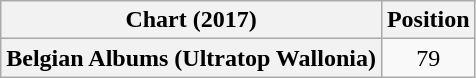<table class="wikitable plainrowheaders" style="text-align:center">
<tr>
<th scope="col">Chart (2017)</th>
<th scope="col">Position</th>
</tr>
<tr>
<th scope="row">Belgian Albums (Ultratop Wallonia)</th>
<td>79</td>
</tr>
</table>
